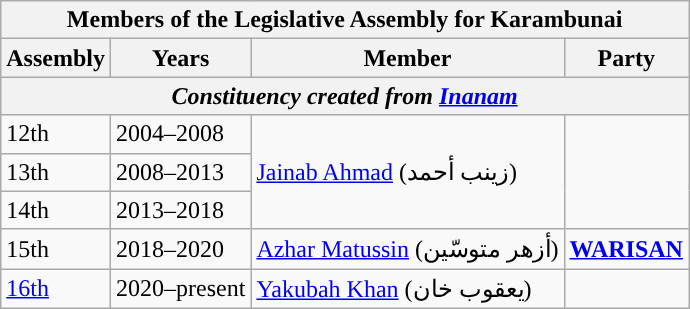<table class="wikitable">
<tr>
<th colspan="4">Members of the Legislative Assembly for Karambunai</th>
</tr>
<tr>
<th>Assembly</th>
<th>Years</th>
<th>Member</th>
<th>Party</th>
</tr>
<tr>
<th colspan="4" align="center"><em>Constituency created from <a href='#'>Inanam</a></em></th>
</tr>
<tr>
<td>12th</td>
<td>2004–2008</td>
<td rowspan=3><a href='#'>Jainab Ahmad</a> (زينب أحمد)</td>
<td rowspan=3></td>
</tr>
<tr>
<td>13th</td>
<td>2008–2013</td>
</tr>
<tr>
<td>14th</td>
<td>2013–2018</td>
</tr>
<tr>
<td>15th</td>
<td>2018–2020</td>
<td><a href='#'>Azhar Matussin</a> (أزهر متوسّين)</td>
<td><strong><a href='#'>WARISAN</a></strong></td>
</tr>
<tr>
<td><a href='#'>16th</a></td>
<td>2020–present</td>
<td><a href='#'>Yakubah Khan</a> (يعقوب خان)</td>
<td></td>
</tr>
</table>
